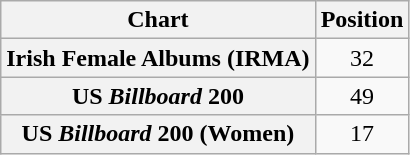<table class="wikitable sortable plainrowheaders" style="text-align:center">
<tr>
<th scope="col">Chart</th>
<th scope="col">Position</th>
</tr>
<tr>
<th scope="row">Irish Female Albums (IRMA)</th>
<td>32</td>
</tr>
<tr>
<th scope="row">US <em>Billboard</em> 200</th>
<td>49</td>
</tr>
<tr>
<th scope="row">US <em>Billboard</em> 200 (Women)</th>
<td>17</td>
</tr>
</table>
